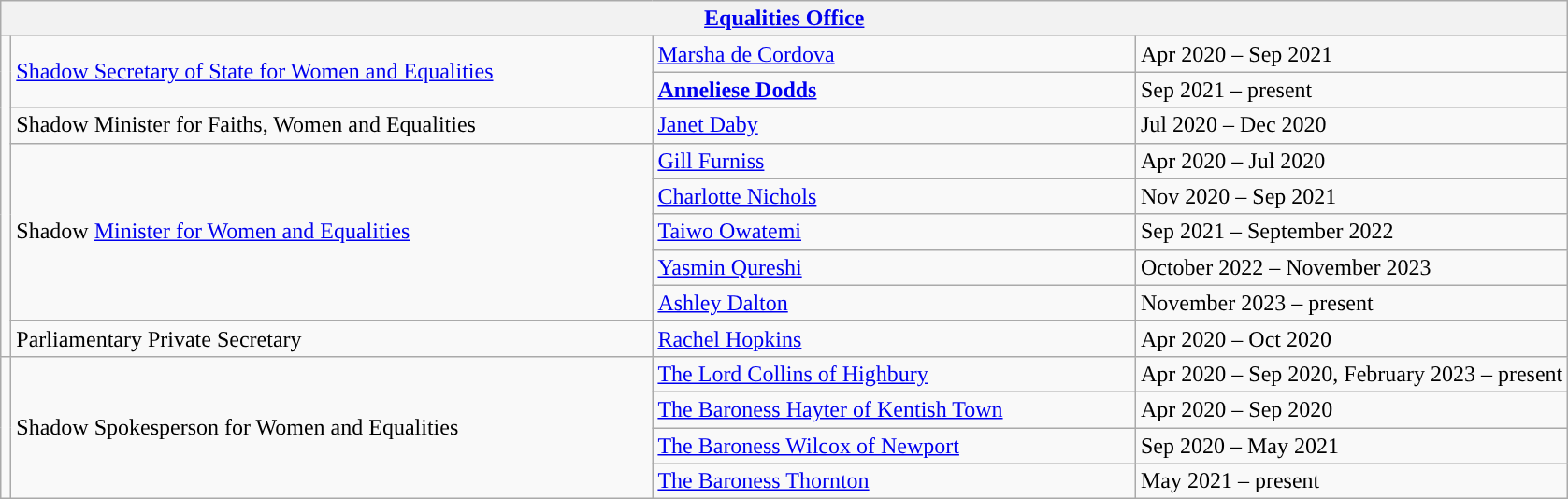<table class="wikitable">
<tr>
<th colspan="4"><a href='#'>Equalities Office</a></th>
</tr>
<tr>
<td rowspan="9" style="background: "></td>
<td rowspan="2" style="width: 450px;"><a href='#'>Shadow Secretary of State for Women and Equalities</a></td>
<td style="width: 337px;"><a href='#'>Marsha de Cordova</a></td>
<td>Apr 2020 – Sep 2021</td>
</tr>
<tr>
<td><strong><a href='#'>Anneliese Dodds</a></strong></td>
<td>Sep 2021 – present</td>
</tr>
<tr>
<td>Shadow Minister for Faiths, Women and Equalities</td>
<td><a href='#'>Janet Daby</a></td>
<td>Jul 2020 – Dec 2020</td>
</tr>
<tr>
<td rowspan="5">Shadow <a href='#'>Minister for Women and Equalities</a></td>
<td><a href='#'>Gill Furniss</a></td>
<td>Apr 2020 – Jul 2020</td>
</tr>
<tr>
<td><a href='#'>Charlotte Nichols</a></td>
<td>Nov 2020 – Sep 2021</td>
</tr>
<tr>
<td><a href='#'>Taiwo Owatemi</a></td>
<td>Sep 2021 – September 2022</td>
</tr>
<tr>
<td><a href='#'>Yasmin Qureshi</a></td>
<td>October 2022 – November 2023</td>
</tr>
<tr>
<td><a href='#'>Ashley Dalton</a></td>
<td>November 2023 – present</td>
</tr>
<tr>
<td>Parliamentary Private Secretary</td>
<td><a href='#'>Rachel Hopkins</a></td>
<td>Apr 2020 – Oct 2020</td>
</tr>
<tr>
<td rowspan="4" style="background: "></td>
<td rowspan="4">Shadow Spokesperson for Women and Equalities</td>
<td><a href='#'>The Lord Collins of Highbury</a></td>
<td>Apr 2020 – Sep 2020, February 2023 – present</td>
</tr>
<tr>
<td><a href='#'>The Baroness Hayter of Kentish Town</a></td>
<td>Apr 2020 – Sep 2020</td>
</tr>
<tr>
<td><a href='#'>The Baroness Wilcox of Newport</a></td>
<td>Sep 2020 – May 2021</td>
</tr>
<tr>
<td><a href='#'>The Baroness Thornton</a></td>
<td>May 2021 – present</td>
</tr>
</table>
